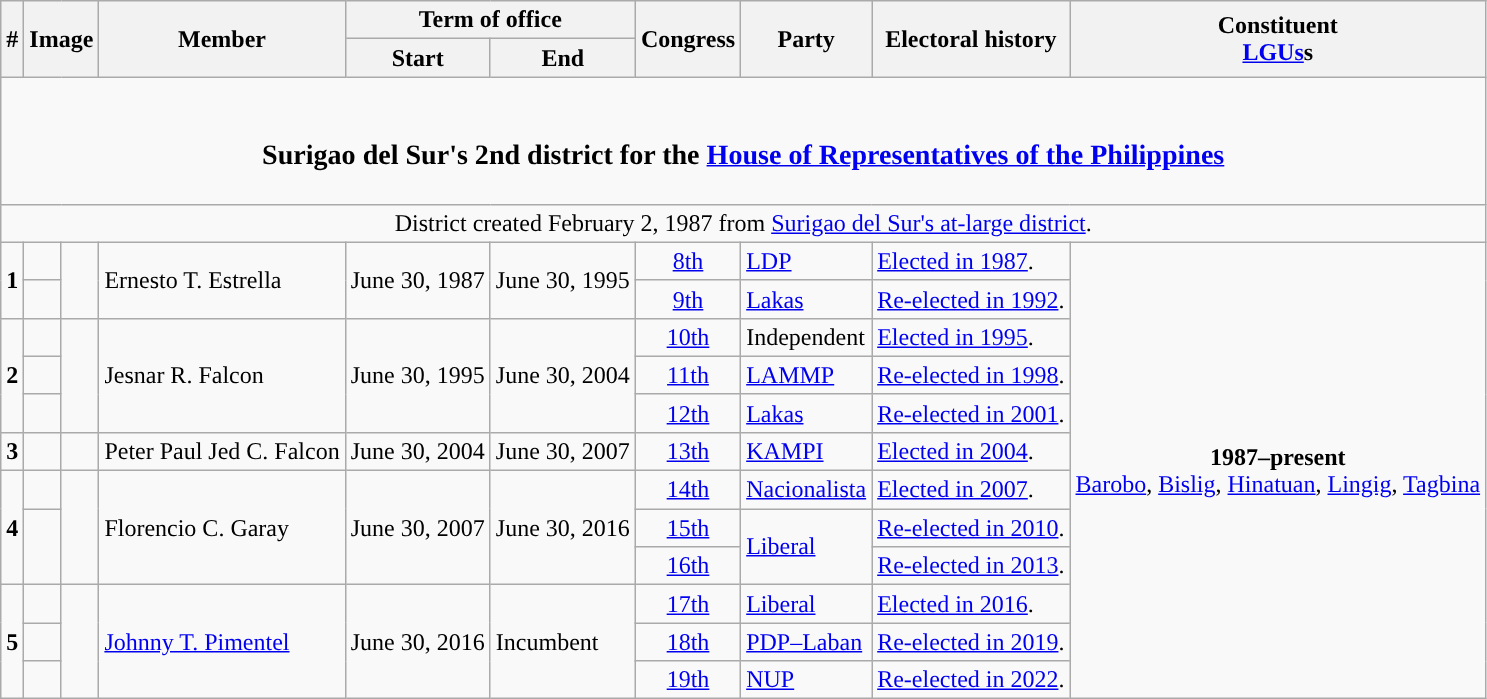<table class=wikitable>
<tr>
<th rowspan="2">#</th>
<th rowspan="2" colspan=2>Image</th>
<th rowspan="2">Member</th>
<th colspan=2>Term of office</th>
<th rowspan="2">Congress</th>
<th rowspan="2">Party</th>
<th rowspan="2">Electoral history</th>
<th rowspan="2">Constituent<br><a href='#'>LGUs</a>s</th>
</tr>
<tr>
<th>Start</th>
<th>End</th>
</tr>
<tr>
<td colspan="10" style="text-align:center;"><br><h3>Surigao del Sur's 2nd district for the <a href='#'>House of Representatives of the Philippines</a></h3></td>
</tr>
<tr>
<td colspan="10" style="text-align:center;">District created February 2, 1987 from <a href='#'>Surigao del Sur's at-large district</a>.</td>
</tr>
<tr>
<td rowspan="2" style="text-align:center;"><strong>1</strong></td>
<td style="color:inherit;background:"></td>
<td rowspan="2"></td>
<td rowspan="2">Ernesto T. Estrella</td>
<td rowspan="2">June 30, 1987</td>
<td rowspan="2">June 30, 1995</td>
<td style="text-align:center;"><a href='#'>8th</a></td>
<td><a href='#'>LDP</a></td>
<td><a href='#'>Elected in 1987</a>.</td>
<td rowspan="12" style="text-align:center;"><strong>1987–present</strong><br><a href='#'>Barobo</a>, <a href='#'>Bislig</a>, <a href='#'>Hinatuan</a>, <a href='#'>Lingig</a>, <a href='#'>Tagbina</a></td>
</tr>
<tr>
<td style="color:inherit;background:"></td>
<td style="text-align:center;"><a href='#'>9th</a></td>
<td><a href='#'>Lakas</a></td>
<td><a href='#'>Re-elected in 1992</a>.</td>
</tr>
<tr>
<td rowspan="3" style="text-align:center;"><strong>2</strong></td>
<td style="color:inherit;background:"></td>
<td rowspan="3"></td>
<td rowspan="3">Jesnar R. Falcon</td>
<td rowspan="3">June 30, 1995</td>
<td rowspan="3">June 30, 2004</td>
<td style="text-align:center;"><a href='#'>10th</a></td>
<td>Independent</td>
<td><a href='#'>Elected in 1995</a>.</td>
</tr>
<tr>
<td style="color:inherit;background:"></td>
<td style="text-align:center;"><a href='#'>11th</a></td>
<td><a href='#'>LAMMP</a></td>
<td><a href='#'>Re-elected in 1998</a>.</td>
</tr>
<tr>
<td style="color:inherit;background:"></td>
<td style="text-align:center;"><a href='#'>12th</a></td>
<td><a href='#'>Lakas</a></td>
<td><a href='#'>Re-elected in 2001</a>.</td>
</tr>
<tr>
<td style="text-align:center;"><strong>3</strong></td>
<td style="color:inherit;background:"></td>
<td></td>
<td>Peter Paul Jed C. Falcon</td>
<td>June 30, 2004</td>
<td>June 30, 2007</td>
<td style="text-align:center;"><a href='#'>13th</a></td>
<td><a href='#'>KAMPI</a></td>
<td><a href='#'>Elected in 2004</a>.</td>
</tr>
<tr>
<td rowspan="3" style="text-align:center;"><strong>4</strong></td>
<td style="color:inherit;background:"></td>
<td rowspan="3"></td>
<td rowspan="3">Florencio C. Garay</td>
<td rowspan="3">June 30, 2007</td>
<td rowspan="3">June 30, 2016</td>
<td style="text-align:center;"><a href='#'>14th</a></td>
<td><a href='#'>Nacionalista</a></td>
<td><a href='#'>Elected in 2007</a>.</td>
</tr>
<tr>
<td rowspan="2" style="color:inherit;background:"></td>
<td style="text-align:center;"><a href='#'>15th</a></td>
<td rowspan="2"><a href='#'>Liberal</a></td>
<td><a href='#'>Re-elected in 2010</a>.</td>
</tr>
<tr>
<td style="text-align:center;"><a href='#'>16th</a></td>
<td><a href='#'>Re-elected in 2013</a>.</td>
</tr>
<tr>
<td rowspan="3" style="text-align:center;"><strong>5</strong></td>
<td style="color:inherit;background:"></td>
<td rowspan="3"></td>
<td rowspan="3"><a href='#'>Johnny T. Pimentel</a></td>
<td rowspan="3">June 30, 2016</td>
<td rowspan="3">Incumbent</td>
<td style="text-align:center;"><a href='#'>17th</a></td>
<td><a href='#'>Liberal</a></td>
<td><a href='#'>Elected in 2016</a>.</td>
</tr>
<tr>
<td style="color:inherit;background:"></td>
<td style="text-align:center;"><a href='#'>18th</a></td>
<td><a href='#'>PDP–Laban</a></td>
<td><a href='#'>Re-elected in 2019</a>.</td>
</tr>
<tr>
<td style="color:inherit;background:"></td>
<td style="text-align:center;"><a href='#'>19th</a></td>
<td><a href='#'>NUP</a></td>
<td><a href='#'>Re-elected in 2022</a>.</td>
</tr>
</table>
